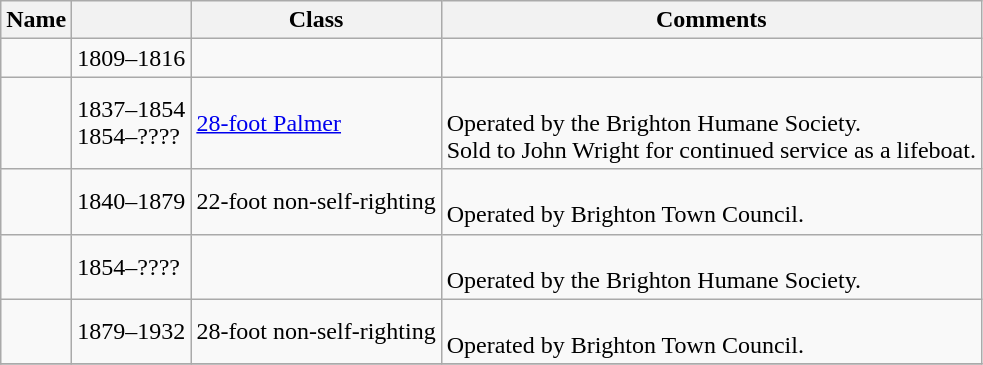<table class="wikitable">
<tr>
<th>Name</th>
<th></th>
<th>Class</th>
<th>Comments</th>
</tr>
<tr>
<td></td>
<td>1809–1816</td>
<td></td>
<td></td>
</tr>
<tr>
<td></td>
<td>1837–1854<br>1854–????</td>
<td><a href='#'>28-foot Palmer</a></td>
<td><br>Operated by the Brighton Humane Society.<br>Sold to John Wright for continued service as a lifeboat.</td>
</tr>
<tr>
<td></td>
<td>1840–1879</td>
<td>22-foot non-self-righting</td>
<td><br>Operated by Brighton Town Council.</td>
</tr>
<tr>
<td></td>
<td>1854–????</td>
<td></td>
<td><br>Operated by the Brighton Humane Society.</td>
</tr>
<tr>
<td></td>
<td>1879–1932</td>
<td>28-foot non-self-righting</td>
<td><br>Operated by Brighton Town Council.</td>
</tr>
<tr>
</tr>
</table>
